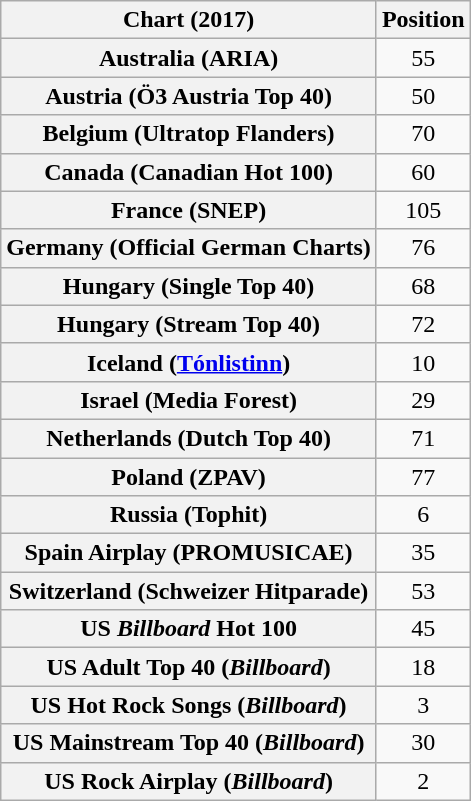<table class="wikitable sortable plainrowheaders" style="text-align:center">
<tr>
<th scope="col">Chart (2017)</th>
<th scope="col">Position</th>
</tr>
<tr>
<th scope="row">Australia (ARIA)</th>
<td>55</td>
</tr>
<tr>
<th scope="row">Austria (Ö3 Austria Top 40)</th>
<td>50</td>
</tr>
<tr>
<th scope="row">Belgium (Ultratop Flanders)</th>
<td>70</td>
</tr>
<tr>
<th scope="row">Canada (Canadian Hot 100)</th>
<td>60</td>
</tr>
<tr>
<th scope="row">France (SNEP)</th>
<td>105</td>
</tr>
<tr>
<th scope="row">Germany (Official German Charts)</th>
<td>76</td>
</tr>
<tr>
<th scope="row">Hungary (Single Top 40)</th>
<td>68</td>
</tr>
<tr>
<th scope="row">Hungary (Stream Top 40)</th>
<td>72</td>
</tr>
<tr>
<th scope="row">Iceland (<a href='#'>Tónlistinn</a>)</th>
<td>10</td>
</tr>
<tr>
<th scope="row">Israel (Media Forest)</th>
<td>29</td>
</tr>
<tr>
<th scope="row">Netherlands (Dutch Top 40)</th>
<td>71</td>
</tr>
<tr>
<th scope="row">Poland (ZPAV)</th>
<td>77</td>
</tr>
<tr>
<th scope="row">Russia (Tophit)</th>
<td>6</td>
</tr>
<tr>
<th scope="row">Spain Airplay (PROMUSICAE)</th>
<td>35</td>
</tr>
<tr>
<th scope="row">Switzerland (Schweizer Hitparade)</th>
<td>53</td>
</tr>
<tr>
<th scope="row">US <em>Billboard</em> Hot 100</th>
<td>45</td>
</tr>
<tr>
<th scope="row">US Adult Top 40 (<em>Billboard</em>)</th>
<td>18</td>
</tr>
<tr>
<th scope="row">US Hot Rock Songs (<em>Billboard</em>)</th>
<td>3</td>
</tr>
<tr>
<th scope="row">US Mainstream Top 40 (<em>Billboard</em>)</th>
<td>30</td>
</tr>
<tr>
<th scope="row">US Rock Airplay (<em>Billboard</em>)</th>
<td>2</td>
</tr>
</table>
